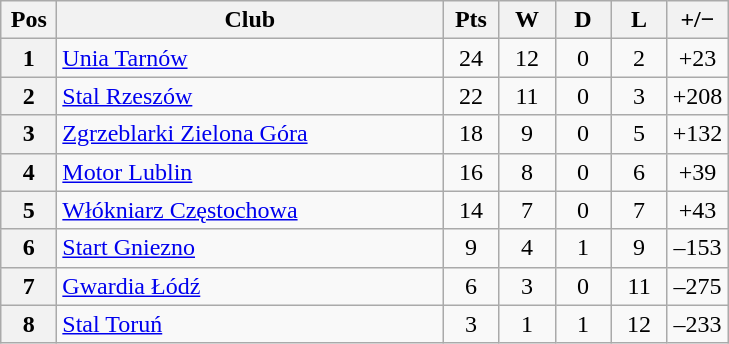<table class="wikitable">
<tr>
<th width=30>Pos</th>
<th width=250>Club</th>
<th width=30>Pts</th>
<th width=30>W</th>
<th width=30>D</th>
<th width=30>L</th>
<th width=30>+/−</th>
</tr>
<tr align=center>
<th>1</th>
<td align=left><a href='#'>Unia Tarnów</a></td>
<td>24</td>
<td>12</td>
<td>0</td>
<td>2</td>
<td>+23</td>
</tr>
<tr align=center>
<th>2</th>
<td align=left><a href='#'>Stal Rzeszów</a></td>
<td>22</td>
<td>11</td>
<td>0</td>
<td>3</td>
<td>+208</td>
</tr>
<tr align=center>
<th>3</th>
<td align=left><a href='#'>Zgrzeblarki Zielona Góra</a></td>
<td>18</td>
<td>9</td>
<td>0</td>
<td>5</td>
<td>+132</td>
</tr>
<tr align=center>
<th>4</th>
<td align=left><a href='#'>Motor Lublin</a></td>
<td>16</td>
<td>8</td>
<td>0</td>
<td>6</td>
<td>+39</td>
</tr>
<tr align=center>
<th>5</th>
<td align=left><a href='#'>Włókniarz Częstochowa</a></td>
<td>14</td>
<td>7</td>
<td>0</td>
<td>7</td>
<td>+43</td>
</tr>
<tr align=center>
<th>6</th>
<td align=left><a href='#'>Start Gniezno</a></td>
<td>9</td>
<td>4</td>
<td>1</td>
<td>9</td>
<td>–153</td>
</tr>
<tr align=center>
<th>7</th>
<td align=left><a href='#'>Gwardia Łódź</a></td>
<td>6</td>
<td>3</td>
<td>0</td>
<td>11</td>
<td>–275</td>
</tr>
<tr align=center>
<th>8</th>
<td align=left><a href='#'>Stal Toruń</a></td>
<td>3</td>
<td>1</td>
<td>1</td>
<td>12</td>
<td>–233</td>
</tr>
</table>
